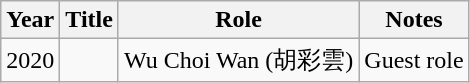<table class="wikitable">
<tr>
<th>Year</th>
<th>Title</th>
<th>Role</th>
<th>Notes</th>
</tr>
<tr>
<td>2020</td>
<td><em></em></td>
<td>Wu Choi Wan (胡彩雲)</td>
<td>Guest role</td>
</tr>
</table>
